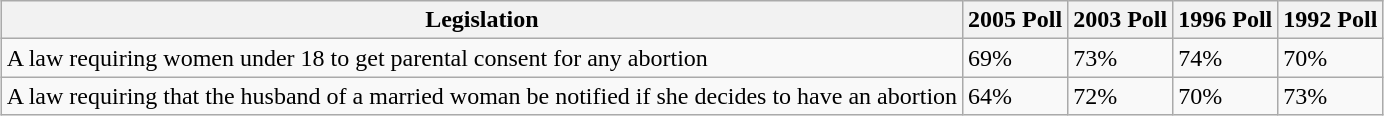<table class="wikitable" style="margin:1em auto;">
<tr>
<th>Legislation</th>
<th>2005 Poll</th>
<th>2003 Poll</th>
<th>1996 Poll</th>
<th>1992 Poll</th>
</tr>
<tr>
<td>A law requiring women under 18 to get parental consent for any abortion</td>
<td>69%</td>
<td>73%</td>
<td>74%</td>
<td>70%</td>
</tr>
<tr>
<td>A law requiring that the husband of a married woman be notified if she decides to have an abortion</td>
<td>64%</td>
<td>72%</td>
<td>70%</td>
<td>73%</td>
</tr>
</table>
